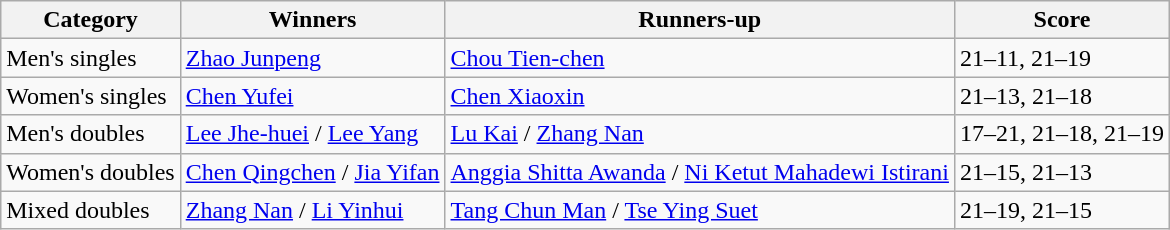<table class=wikitable style="white-space:nowrap;">
<tr>
<th>Category</th>
<th>Winners</th>
<th>Runners-up</th>
<th>Score</th>
</tr>
<tr>
<td>Men's singles</td>
<td> <a href='#'>Zhao Junpeng</a></td>
<td> <a href='#'>Chou Tien-chen</a></td>
<td>21–11, 21–19</td>
</tr>
<tr>
<td>Women's singles</td>
<td> <a href='#'>Chen Yufei</a></td>
<td> <a href='#'>Chen Xiaoxin</a></td>
<td>21–13, 21–18</td>
</tr>
<tr>
<td>Men's doubles</td>
<td> <a href='#'>Lee Jhe-huei</a> / <a href='#'>Lee Yang</a></td>
<td> <a href='#'>Lu Kai</a> / <a href='#'>Zhang Nan</a></td>
<td>17–21, 21–18, 21–19</td>
</tr>
<tr>
<td>Women's doubles</td>
<td> <a href='#'>Chen Qingchen</a> / <a href='#'>Jia Yifan</a></td>
<td> <a href='#'>Anggia Shitta Awanda</a> / <a href='#'>Ni Ketut Mahadewi Istirani</a></td>
<td>21–15, 21–13</td>
</tr>
<tr>
<td>Mixed doubles</td>
<td> <a href='#'>Zhang Nan</a> / <a href='#'>Li Yinhui</a></td>
<td> <a href='#'>Tang Chun Man</a> / <a href='#'>Tse Ying Suet</a></td>
<td>21–19, 21–15</td>
</tr>
</table>
